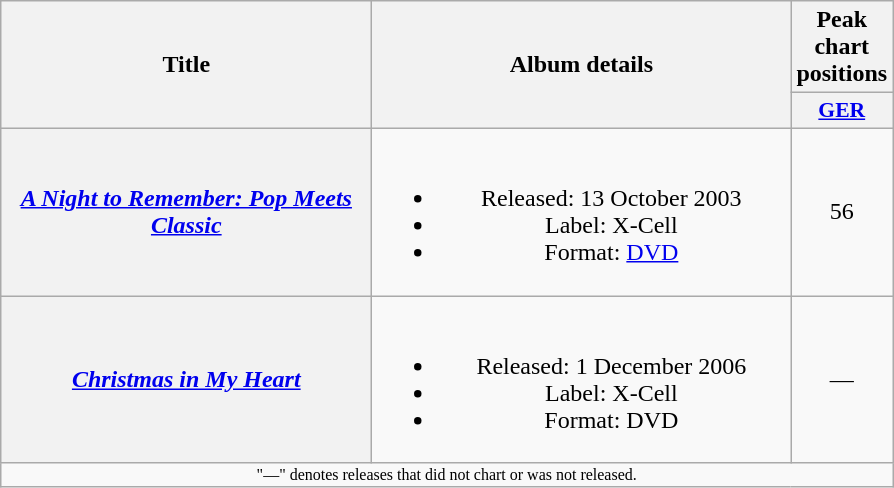<table class="wikitable plainrowheaders" style="text-align:center;">
<tr>
<th scope="col" rowspan="2" style="width:15em;">Title</th>
<th scope="col" rowspan="2" style="width:17em;">Album details</th>
<th scope="col" colspan="1">Peak chart positions</th>
</tr>
<tr>
<th scope="col" style="width:3em;font-size:90%;"><a href='#'>GER</a><br></th>
</tr>
<tr>
<th scope="row"><em><a href='#'>A Night to Remember: Pop Meets Classic</a></em></th>
<td><br><ul><li>Released: 13 October 2003</li><li>Label: X-Cell</li><li>Format: <a href='#'>DVD</a></li></ul></td>
<td>56</td>
</tr>
<tr>
<th scope="row"><em><a href='#'>Christmas in My Heart</a></em></th>
<td><br><ul><li>Released: 1 December 2006</li><li>Label: X-Cell</li><li>Format: DVD</li></ul></td>
<td>—</td>
</tr>
<tr>
<td colspan="3" style="font-size:8pt;">"—" denotes releases that did not chart or was not released.</td>
</tr>
</table>
